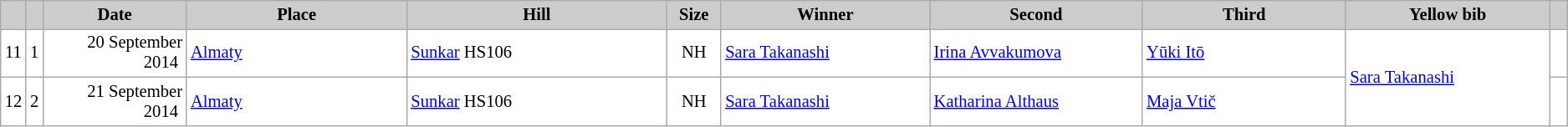<table class="wikitable plainrowheaders" style="background:#fff; font-size:86%; line-height:16px; border:grey solid 1px; border-collapse:collapse;">
<tr style="background:#ccc; text-align:center;">
<th scope="col" style="background:#ccc; width=20 px;"></th>
<th scope="col" style="background:#ccc; width=30 px;"></th>
<th scope="col" style="background:#ccc; width:120px;">Date</th>
<th scope="col" style="background:#ccc; width:200px;">Place</th>
<th scope="col" style="background:#ccc; width:240px;">Hill</th>
<th scope="col" style="background:#ccc; width:40px;">Size</th>
<th scope="col" style="background:#ccc; width:185px;">Winner</th>
<th scope="col" style="background:#ccc; width:185px;">Second</th>
<th scope="col" style="background:#ccc; width:185px;">Third</th>
<th scope="col" style="background:#ccc; width:180px;">Yellow bib</th>
<th scope="col" style="background:#ccc; width:10px;"></th>
</tr>
<tr>
<td align=center>11</td>
<td align=center>1</td>
<td align=right>20 September 2014 </td>
<td> <a href='#'>Almaty</a></td>
<td><a href='#'>Sunkar</a> HS106</td>
<td align=center>NH</td>
<td> <a href='#'>Sara Takanashi</a></td>
<td> <a href='#'>Irina Avvakumova</a></td>
<td> <a href='#'>Yūki Itō</a></td>
<td rowspan=2> <a href='#'>Sara Takanashi</a></td>
<td></td>
</tr>
<tr>
<td align=center>12</td>
<td align=center>2</td>
<td align=right>21 September 2014 </td>
<td> <a href='#'>Almaty</a></td>
<td><a href='#'>Sunkar</a> HS106</td>
<td align=center>NH</td>
<td> <a href='#'>Sara Takanashi</a></td>
<td> <a href='#'>Katharina Althaus</a></td>
<td> <a href='#'>Maja Vtič</a></td>
<td></td>
</tr>
</table>
